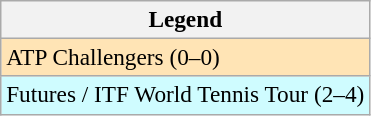<table class=wikitable style=font-size:97%>
<tr>
<th>Legend</th>
</tr>
<tr style="background:moccasin;">
<td>ATP Challengers (0–0)</td>
</tr>
<tr style="background:#cffcff;">
<td>Futures / ITF World Tennis Tour (2–4)</td>
</tr>
</table>
